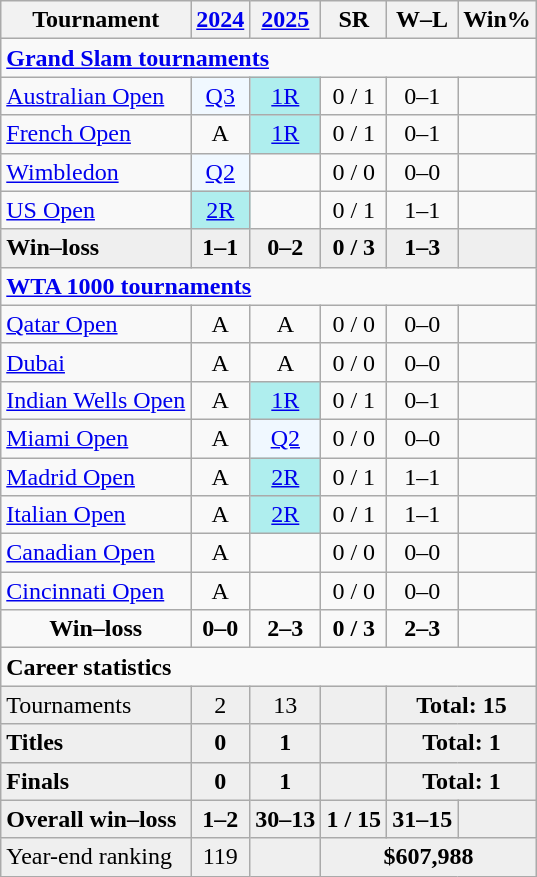<table class="wikitable" style="text-align:center">
<tr>
<th>Tournament</th>
<th><a href='#'>2024</a></th>
<th><a href='#'>2025</a></th>
<th>SR</th>
<th>W–L</th>
<th>Win%</th>
</tr>
<tr>
<td colspan="6" align="left"><strong><a href='#'>Grand Slam tournaments</a></strong></td>
</tr>
<tr>
<td align="left"><a href='#'>Australian Open</a></td>
<td bgcolor="f0f8ff"><a href='#'>Q3</a></td>
<td style="background:#afeeee"><a href='#'>1R</a></td>
<td>0 / 1</td>
<td>0–1</td>
<td></td>
</tr>
<tr>
<td align="left"><a href='#'>French Open</a></td>
<td>A</td>
<td style="background:#afeeee"><a href='#'>1R</a></td>
<td>0 / 1</td>
<td>0–1</td>
<td></td>
</tr>
<tr>
<td align="left"><a href='#'>Wimbledon</a></td>
<td bgcolor="f0f8ff"><a href='#'>Q2</a></td>
<td></td>
<td>0 / 0</td>
<td>0–0</td>
<td></td>
</tr>
<tr>
<td align="left"><a href='#'>US Open</a></td>
<td style="background:#afeeee"><a href='#'>2R</a></td>
<td></td>
<td>0 / 1</td>
<td>1–1</td>
<td></td>
</tr>
<tr style="background:#efefef;font-weight:bold">
<td align="left">Win–loss</td>
<td>1–1</td>
<td>0–2</td>
<td>0 / 3</td>
<td>1–3</td>
<td></td>
</tr>
<tr>
<td colspan="6" align="left"><strong><a href='#'>WTA 1000 tournaments</a></strong></td>
</tr>
<tr>
<td align="left"><a href='#'>Qatar Open</a></td>
<td>A</td>
<td>A</td>
<td>0 / 0</td>
<td>0–0</td>
<td></td>
</tr>
<tr>
<td align="left"><a href='#'>Dubai</a></td>
<td>A</td>
<td>A</td>
<td>0 / 0</td>
<td>0–0</td>
<td></td>
</tr>
<tr>
<td align="left"><a href='#'>Indian Wells Open</a></td>
<td>A</td>
<td style="background:#afeeee"><a href='#'>1R</a></td>
<td>0 / 1</td>
<td>0–1</td>
<td></td>
</tr>
<tr>
<td align="left"><a href='#'>Miami Open</a></td>
<td>A</td>
<td bgcolor="f0f8ff"><a href='#'>Q2</a></td>
<td>0 / 0</td>
<td>0–0</td>
<td></td>
</tr>
<tr>
<td align="left"><a href='#'>Madrid Open</a></td>
<td>A</td>
<td bgcolor="afeeee"><a href='#'>2R</a></td>
<td>0 / 1</td>
<td>1–1</td>
<td></td>
</tr>
<tr>
<td align="left"><a href='#'>Italian Open</a></td>
<td>A</td>
<td bgcolor="afeeee"><a href='#'>2R</a></td>
<td>0 / 1</td>
<td>1–1</td>
<td></td>
</tr>
<tr>
<td align="left"><a href='#'>Canadian Open</a></td>
<td>A</td>
<td></td>
<td>0 / 0</td>
<td>0–0</td>
<td></td>
</tr>
<tr>
<td align="left"><a href='#'>Cincinnati Open</a></td>
<td>A</td>
<td></td>
<td>0 / 0</td>
<td>0–0</td>
<td></td>
</tr>
<tr>
<td><strong>Win–loss</strong></td>
<td><strong>0–0</strong></td>
<td><strong>2–3</strong></td>
<td><strong>0 / 3</strong></td>
<td><strong>2–3</strong></td>
<td><strong></strong></td>
</tr>
<tr>
<td colspan="15" align="left"><strong>Career statistics</strong></td>
</tr>
<tr style=background:#efefef>
<td align=left>Tournaments</td>
<td>2</td>
<td>13</td>
<td></td>
<td colspan="3"><strong>Total: 15</strong></td>
</tr>
<tr style=background:#efefef;font-weight:bold>
<td align=left>Titles</td>
<td>0</td>
<td>1</td>
<td></td>
<td colspan="3">Total: 1</td>
</tr>
<tr style=background:#efefef;font-weight:bold>
<td align=left>Finals</td>
<td>0</td>
<td>1</td>
<td></td>
<td colspan="3">Total: 1</td>
</tr>
<tr style=background:#efefef;font-weight:bold>
<td align=left>Overall win–loss</td>
<td>1–2</td>
<td>30–13</td>
<td>1 / 15</td>
<td>31–15</td>
<td></td>
</tr>
<tr style=background:#efefef>
<td align=left>Year-end ranking</td>
<td>119</td>
<td></td>
<td colspan="3"><strong>$607,988</strong></td>
</tr>
</table>
